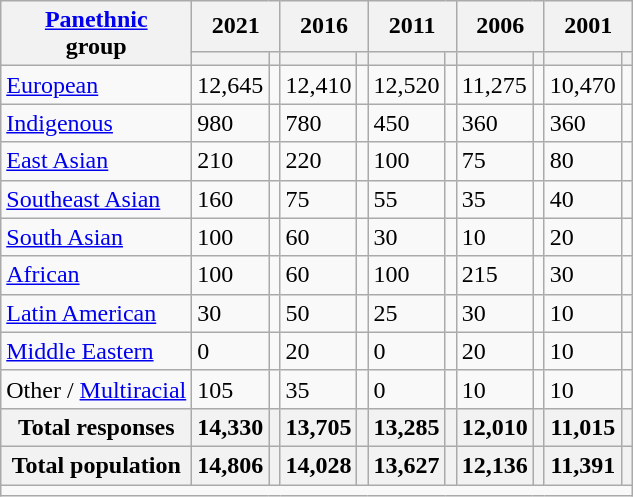<table class="wikitable collapsible sortable">
<tr>
<th rowspan="2"><a href='#'>Panethnic</a><br>group</th>
<th colspan="2">2021</th>
<th colspan="2">2016</th>
<th colspan="2">2011</th>
<th colspan="2">2006</th>
<th colspan="2">2001</th>
</tr>
<tr>
<th><a href='#'></a></th>
<th></th>
<th></th>
<th></th>
<th></th>
<th></th>
<th></th>
<th></th>
<th></th>
<th></th>
</tr>
<tr>
<td><a href='#'>European</a></td>
<td>12,645</td>
<td></td>
<td>12,410</td>
<td></td>
<td>12,520</td>
<td></td>
<td>11,275</td>
<td></td>
<td>10,470</td>
<td></td>
</tr>
<tr>
<td><a href='#'>Indigenous</a></td>
<td>980</td>
<td></td>
<td>780</td>
<td></td>
<td>450</td>
<td></td>
<td>360</td>
<td></td>
<td>360</td>
<td></td>
</tr>
<tr>
<td><a href='#'>East Asian</a></td>
<td>210</td>
<td></td>
<td>220</td>
<td></td>
<td>100</td>
<td></td>
<td>75</td>
<td></td>
<td>80</td>
<td></td>
</tr>
<tr>
<td><a href='#'>Southeast Asian</a></td>
<td>160</td>
<td></td>
<td>75</td>
<td></td>
<td>55</td>
<td></td>
<td>35</td>
<td></td>
<td>40</td>
<td></td>
</tr>
<tr>
<td><a href='#'>South Asian</a></td>
<td>100</td>
<td></td>
<td>60</td>
<td></td>
<td>30</td>
<td></td>
<td>10</td>
<td></td>
<td>20</td>
<td></td>
</tr>
<tr>
<td><a href='#'>African</a></td>
<td>100</td>
<td></td>
<td>60</td>
<td></td>
<td>100</td>
<td></td>
<td>215</td>
<td></td>
<td>30</td>
<td></td>
</tr>
<tr>
<td><a href='#'>Latin American</a></td>
<td>30</td>
<td></td>
<td>50</td>
<td></td>
<td>25</td>
<td></td>
<td>30</td>
<td></td>
<td>10</td>
<td></td>
</tr>
<tr>
<td><a href='#'>Middle Eastern</a></td>
<td>0</td>
<td></td>
<td>20</td>
<td></td>
<td>0</td>
<td></td>
<td>20</td>
<td></td>
<td>10</td>
<td></td>
</tr>
<tr>
<td>Other / <a href='#'>Multiracial</a></td>
<td>105</td>
<td></td>
<td>35</td>
<td></td>
<td>0</td>
<td></td>
<td>10</td>
<td></td>
<td>10</td>
<td></td>
</tr>
<tr>
<th>Total responses</th>
<th>14,330</th>
<th></th>
<th>13,705</th>
<th></th>
<th>13,285</th>
<th></th>
<th>12,010</th>
<th></th>
<th>11,015</th>
<th></th>
</tr>
<tr>
<th>Total population</th>
<th>14,806</th>
<th></th>
<th>14,028</th>
<th></th>
<th>13,627</th>
<th></th>
<th>12,136</th>
<th></th>
<th>11,391</th>
<th></th>
</tr>
<tr class="sortbottom">
<td colspan="15"></td>
</tr>
</table>
